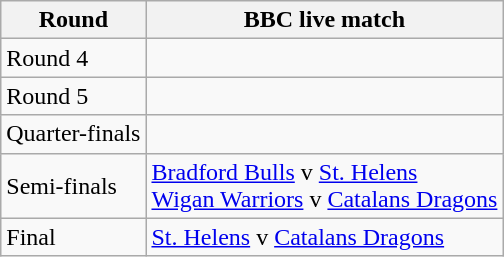<table class="wikitable">
<tr>
<th>Round</th>
<th>BBC live match</th>
</tr>
<tr>
<td>Round 4</td>
<td></td>
</tr>
<tr>
<td>Round 5</td>
<td></td>
</tr>
<tr>
<td>Quarter-finals</td>
<td></td>
</tr>
<tr>
<td>Semi-finals</td>
<td><a href='#'>Bradford Bulls</a> v <a href='#'>St. Helens</a><br><a href='#'>Wigan Warriors</a> v <a href='#'>Catalans Dragons</a></td>
</tr>
<tr>
<td>Final</td>
<td><a href='#'>St. Helens</a> v <a href='#'>Catalans Dragons</a></td>
</tr>
</table>
